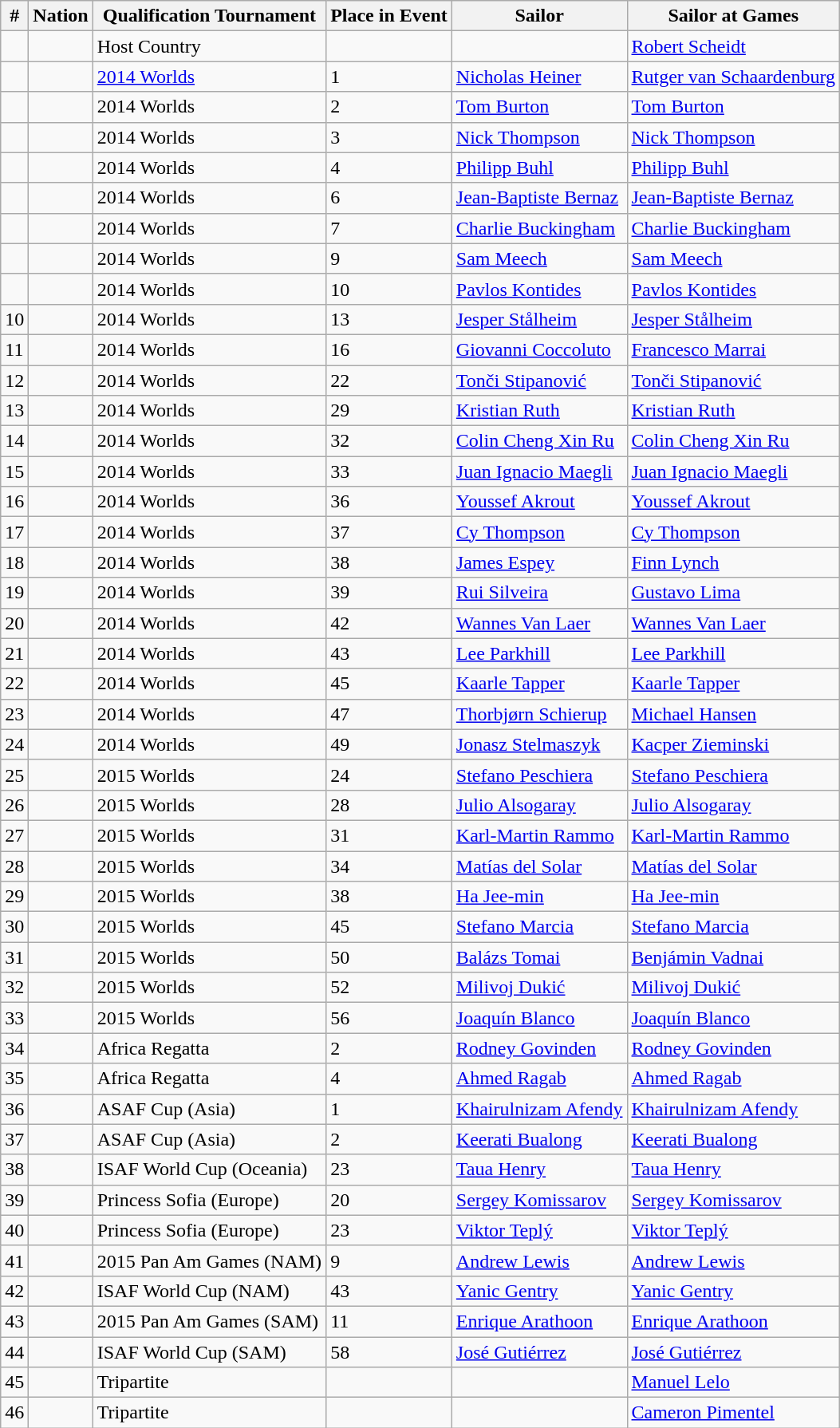<table class="sortable wikitable">
<tr>
<th>#</th>
<th>Nation</th>
<th>Qualification Tournament</th>
<th>Place in Event</th>
<th>Sailor</th>
<th>Sailor at Games</th>
</tr>
<tr>
<td></td>
<td></td>
<td>Host Country</td>
<td></td>
<td></td>
<td><a href='#'>Robert Scheidt</a></td>
</tr>
<tr>
<td></td>
<td></td>
<td><a href='#'>2014 Worlds</a></td>
<td>1</td>
<td><a href='#'>Nicholas Heiner</a></td>
<td><a href='#'>Rutger van Schaardenburg</a></td>
</tr>
<tr>
<td></td>
<td></td>
<td>2014 Worlds</td>
<td>2</td>
<td><a href='#'>Tom Burton</a></td>
<td><a href='#'>Tom Burton</a></td>
</tr>
<tr>
<td></td>
<td></td>
<td>2014 Worlds</td>
<td>3</td>
<td><a href='#'>Nick Thompson</a></td>
<td><a href='#'>Nick Thompson</a></td>
</tr>
<tr>
<td></td>
<td></td>
<td>2014 Worlds</td>
<td>4</td>
<td><a href='#'>Philipp Buhl</a></td>
<td><a href='#'>Philipp Buhl</a></td>
</tr>
<tr>
<td></td>
<td></td>
<td>2014 Worlds</td>
<td>6</td>
<td><a href='#'>Jean-Baptiste Bernaz</a></td>
<td><a href='#'>Jean-Baptiste Bernaz</a></td>
</tr>
<tr>
<td></td>
<td></td>
<td>2014 Worlds</td>
<td>7</td>
<td><a href='#'>Charlie Buckingham</a></td>
<td><a href='#'>Charlie Buckingham</a></td>
</tr>
<tr>
<td></td>
<td></td>
<td>2014 Worlds</td>
<td>9</td>
<td><a href='#'>Sam Meech</a></td>
<td><a href='#'>Sam Meech</a></td>
</tr>
<tr>
<td></td>
<td></td>
<td>2014 Worlds</td>
<td>10</td>
<td><a href='#'>Pavlos Kontides</a></td>
<td><a href='#'>Pavlos Kontides</a></td>
</tr>
<tr>
<td>10</td>
<td></td>
<td>2014 Worlds</td>
<td>13</td>
<td><a href='#'>Jesper Stålheim</a></td>
<td><a href='#'>Jesper Stålheim</a></td>
</tr>
<tr>
<td>11</td>
<td></td>
<td>2014 Worlds</td>
<td>16</td>
<td><a href='#'>Giovanni Coccoluto</a></td>
<td><a href='#'>Francesco Marrai</a></td>
</tr>
<tr>
<td>12</td>
<td></td>
<td>2014 Worlds</td>
<td>22</td>
<td><a href='#'>Tonči Stipanović</a></td>
<td><a href='#'>Tonči Stipanović</a></td>
</tr>
<tr>
<td>13</td>
<td></td>
<td>2014 Worlds</td>
<td>29</td>
<td><a href='#'>Kristian Ruth</a></td>
<td><a href='#'>Kristian Ruth</a></td>
</tr>
<tr>
<td>14</td>
<td></td>
<td>2014 Worlds</td>
<td>32</td>
<td><a href='#'>Colin Cheng Xin Ru</a></td>
<td><a href='#'>Colin Cheng Xin Ru</a></td>
</tr>
<tr>
<td>15</td>
<td></td>
<td>2014 Worlds</td>
<td>33</td>
<td><a href='#'>Juan Ignacio Maegli</a></td>
<td><a href='#'>Juan Ignacio Maegli</a></td>
</tr>
<tr>
<td>16</td>
<td></td>
<td>2014 Worlds</td>
<td>36</td>
<td><a href='#'>Youssef Akrout</a></td>
<td><a href='#'>Youssef Akrout</a></td>
</tr>
<tr>
<td>17</td>
<td></td>
<td>2014 Worlds</td>
<td>37</td>
<td><a href='#'>Cy Thompson</a></td>
<td><a href='#'>Cy Thompson</a></td>
</tr>
<tr>
<td>18</td>
<td></td>
<td>2014 Worlds</td>
<td>38</td>
<td><a href='#'>James Espey</a></td>
<td><a href='#'>Finn Lynch</a></td>
</tr>
<tr>
<td>19</td>
<td></td>
<td>2014 Worlds</td>
<td>39</td>
<td><a href='#'>Rui Silveira</a></td>
<td><a href='#'>Gustavo Lima</a></td>
</tr>
<tr>
<td>20</td>
<td></td>
<td>2014 Worlds</td>
<td>42</td>
<td><a href='#'>Wannes Van Laer</a></td>
<td><a href='#'>Wannes Van Laer</a></td>
</tr>
<tr>
<td>21</td>
<td></td>
<td>2014 Worlds</td>
<td>43</td>
<td><a href='#'>Lee Parkhill</a></td>
<td><a href='#'>Lee Parkhill</a></td>
</tr>
<tr>
<td>22</td>
<td></td>
<td>2014 Worlds</td>
<td>45</td>
<td><a href='#'>Kaarle Tapper</a></td>
<td><a href='#'>Kaarle Tapper</a></td>
</tr>
<tr>
<td>23</td>
<td></td>
<td>2014 Worlds</td>
<td>47</td>
<td><a href='#'>Thorbjørn Schierup</a></td>
<td><a href='#'>Michael Hansen</a></td>
</tr>
<tr>
<td>24</td>
<td></td>
<td>2014 Worlds</td>
<td>49</td>
<td><a href='#'>Jonasz Stelmaszyk</a></td>
<td><a href='#'>Kacper Zieminski</a></td>
</tr>
<tr>
<td>25</td>
<td></td>
<td>2015 Worlds</td>
<td>24</td>
<td><a href='#'>Stefano Peschiera</a></td>
<td><a href='#'>Stefano Peschiera</a></td>
</tr>
<tr>
<td>26</td>
<td></td>
<td>2015 Worlds</td>
<td>28</td>
<td><a href='#'>Julio Alsogaray</a></td>
<td><a href='#'>Julio Alsogaray</a></td>
</tr>
<tr>
<td>27</td>
<td></td>
<td>2015 Worlds</td>
<td>31</td>
<td><a href='#'>Karl-Martin Rammo</a></td>
<td><a href='#'>Karl-Martin Rammo</a></td>
</tr>
<tr>
<td>28</td>
<td></td>
<td>2015 Worlds</td>
<td>34</td>
<td><a href='#'>Matías del Solar</a></td>
<td><a href='#'>Matías del Solar</a></td>
</tr>
<tr>
<td>29</td>
<td></td>
<td>2015 Worlds</td>
<td>38</td>
<td><a href='#'>Ha Jee-min</a></td>
<td><a href='#'>Ha Jee-min</a></td>
</tr>
<tr>
<td>30</td>
<td></td>
<td>2015 Worlds</td>
<td>45</td>
<td><a href='#'>Stefano Marcia</a></td>
<td><a href='#'>Stefano Marcia</a></td>
</tr>
<tr>
<td>31</td>
<td></td>
<td>2015 Worlds</td>
<td>50</td>
<td><a href='#'>Balázs Tomai</a></td>
<td><a href='#'>Benjámin Vadnai</a></td>
</tr>
<tr>
<td>32</td>
<td></td>
<td>2015 Worlds</td>
<td>52</td>
<td><a href='#'>Milivoj Dukić</a></td>
<td><a href='#'>Milivoj Dukić</a></td>
</tr>
<tr>
<td>33</td>
<td></td>
<td>2015 Worlds</td>
<td>56</td>
<td><a href='#'>Joaquín Blanco</a></td>
<td><a href='#'>Joaquín Blanco</a></td>
</tr>
<tr>
<td>34</td>
<td></td>
<td>Africa Regatta</td>
<td>2</td>
<td><a href='#'>Rodney Govinden</a></td>
<td><a href='#'>Rodney Govinden</a></td>
</tr>
<tr>
<td>35</td>
<td></td>
<td>Africa Regatta</td>
<td>4</td>
<td><a href='#'>Ahmed Ragab</a></td>
<td><a href='#'>Ahmed Ragab</a></td>
</tr>
<tr>
<td>36</td>
<td></td>
<td>ASAF Cup (Asia)</td>
<td>1</td>
<td><a href='#'>Khairulnizam Afendy</a></td>
<td><a href='#'>Khairulnizam Afendy</a></td>
</tr>
<tr>
<td>37</td>
<td></td>
<td>ASAF Cup (Asia)</td>
<td>2</td>
<td><a href='#'>Keerati Bualong</a></td>
<td><a href='#'>Keerati Bualong</a></td>
</tr>
<tr>
<td>38</td>
<td></td>
<td>ISAF World Cup (Oceania)</td>
<td>23</td>
<td><a href='#'>Taua Henry</a></td>
<td><a href='#'>Taua Henry</a></td>
</tr>
<tr>
<td>39</td>
<td></td>
<td>Princess Sofia (Europe)</td>
<td>20</td>
<td><a href='#'>Sergey Komissarov</a></td>
<td><a href='#'>Sergey Komissarov</a></td>
</tr>
<tr>
<td>40</td>
<td></td>
<td>Princess Sofia (Europe)</td>
<td>23</td>
<td><a href='#'>Viktor Teplý</a></td>
<td><a href='#'>Viktor Teplý</a></td>
</tr>
<tr>
<td>41</td>
<td></td>
<td>2015 Pan Am Games (NAM)</td>
<td>9</td>
<td><a href='#'>Andrew Lewis</a></td>
<td><a href='#'>Andrew Lewis</a></td>
</tr>
<tr>
<td>42</td>
<td></td>
<td>ISAF World Cup (NAM)</td>
<td>43</td>
<td><a href='#'>Yanic Gentry</a></td>
<td><a href='#'>Yanic Gentry</a></td>
</tr>
<tr>
<td>43</td>
<td></td>
<td>2015 Pan Am Games (SAM)</td>
<td>11</td>
<td><a href='#'>Enrique Arathoon</a></td>
<td><a href='#'>Enrique Arathoon</a></td>
</tr>
<tr>
<td>44</td>
<td></td>
<td>ISAF World Cup (SAM)</td>
<td>58</td>
<td><a href='#'>José Gutiérrez</a></td>
<td><a href='#'>José Gutiérrez</a></td>
</tr>
<tr>
<td>45</td>
<td></td>
<td>Tripartite</td>
<td></td>
<td></td>
<td><a href='#'>Manuel Lelo</a></td>
</tr>
<tr>
<td>46</td>
<td></td>
<td>Tripartite</td>
<td></td>
<td></td>
<td><a href='#'>Cameron Pimentel</a></td>
</tr>
</table>
